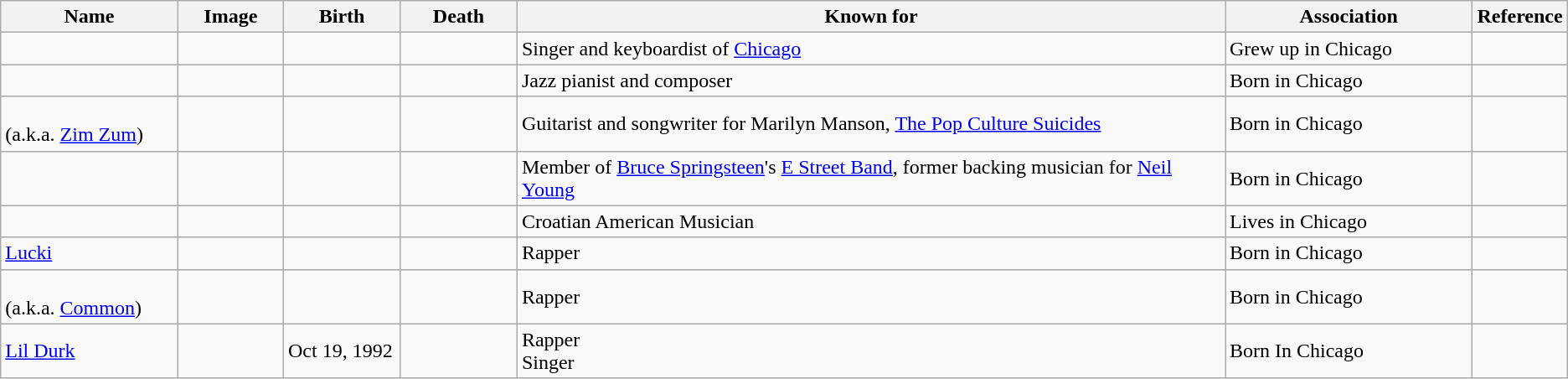<table class="wikitable sortable">
<tr>
<th scope="col" width="140">Name</th>
<th scope="col" width="80" class="unsortable">Image</th>
<th scope="col" width="90">Birth</th>
<th scope="col" width="90">Death</th>
<th scope="col" width="600" class="unsortable">Known for</th>
<th scope="col" width="200" class="unsortable">Association</th>
<th scope="col" width="30" class="unsortable">Reference</th>
</tr>
<tr>
<td></td>
<td></td>
<td align=right></td>
<td></td>
<td>Singer and keyboardist of <a href='#'>Chicago</a></td>
<td>Grew up in Chicago</td>
<td align="center"></td>
</tr>
<tr>
<td></td>
<td></td>
<td align=right></td>
<td align=right></td>
<td>Jazz pianist and composer</td>
<td>Born in Chicago</td>
<td align="center"></td>
</tr>
<tr>
<td><br>(a.k.a. <a href='#'>Zim Zum</a>)</td>
<td></td>
<td align=right></td>
<td></td>
<td>Guitarist and songwriter for Marilyn Manson, <a href='#'>The Pop Culture Suicides</a></td>
<td>Born in Chicago</td>
<td align="center"></td>
</tr>
<tr>
<td></td>
<td></td>
<td align=right></td>
<td></td>
<td>Member of <a href='#'>Bruce Springsteen</a>'s <a href='#'>E Street Band</a>, former backing musician for <a href='#'>Neil Young</a></td>
<td>Born in Chicago</td>
<td align="center"></td>
</tr>
<tr>
<td></td>
<td></td>
<td align=right></td>
<td></td>
<td>Croatian American Musician</td>
<td>Lives in Chicago</td>
<td align="center"></td>
</tr>
<tr>
<td><a href='#'>Lucki</a></td>
<td></td>
<td align=right></td>
<td></td>
<td>Rapper</td>
<td>Born in Chicago</td>
<td align="center"></td>
</tr>
<tr>
<td><br>(a.k.a. <a href='#'>Common</a>)</td>
<td></td>
<td align=right></td>
<td></td>
<td>Rapper</td>
<td>Born in Chicago</td>
<td align="center"></td>
</tr>
<tr>
<td><a href='#'>Lil Durk</a></td>
<td></td>
<td>Oct 19, 1992</td>
<td></td>
<td>Rapper<br>Singer</td>
<td>Born In Chicago</td>
<td></td>
</tr>
</table>
